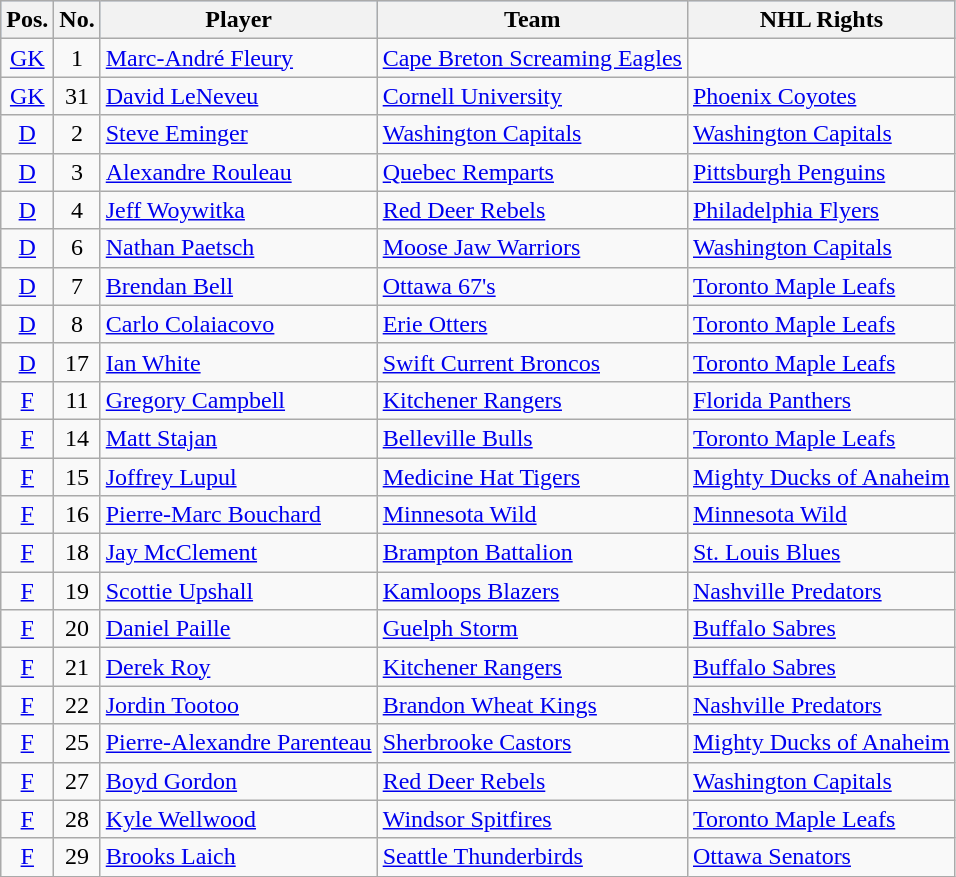<table class="wikitable sortable">
<tr style="background:#aad0ff;">
<th>Pos.</th>
<th>No.</th>
<th>Player</th>
<th>Team</th>
<th>NHL Rights</th>
</tr>
<tr>
<td style="text-align:center;"><a href='#'>GK</a></td>
<td style="text-align:center;">1</td>
<td><a href='#'>Marc-André Fleury</a></td>
<td> <a href='#'>Cape Breton Screaming Eagles</a></td>
<td></td>
</tr>
<tr>
<td style="text-align:center;"><a href='#'>GK</a></td>
<td style="text-align:center;">31</td>
<td><a href='#'>David LeNeveu</a></td>
<td> <a href='#'>Cornell University</a></td>
<td><a href='#'>Phoenix Coyotes</a></td>
</tr>
<tr>
<td style="text-align:center;"><a href='#'>D</a></td>
<td style="text-align:center;">2</td>
<td><a href='#'>Steve Eminger</a></td>
<td> <a href='#'>Washington Capitals</a></td>
<td><a href='#'>Washington Capitals</a></td>
</tr>
<tr>
<td style="text-align:center;"><a href='#'>D</a></td>
<td style="text-align:center;">3</td>
<td><a href='#'>Alexandre Rouleau</a></td>
<td> <a href='#'>Quebec Remparts</a></td>
<td><a href='#'>Pittsburgh Penguins</a></td>
</tr>
<tr>
<td style="text-align:center;"><a href='#'>D</a></td>
<td style="text-align:center;">4</td>
<td><a href='#'>Jeff Woywitka</a></td>
<td> <a href='#'>Red Deer Rebels</a></td>
<td><a href='#'>Philadelphia Flyers</a></td>
</tr>
<tr>
<td style="text-align:center;"><a href='#'>D</a></td>
<td style="text-align:center;">6</td>
<td><a href='#'>Nathan Paetsch</a></td>
<td> <a href='#'>Moose Jaw Warriors</a></td>
<td><a href='#'>Washington Capitals</a></td>
</tr>
<tr>
<td style="text-align:center;"><a href='#'>D</a></td>
<td style="text-align:center;">7</td>
<td><a href='#'>Brendan Bell</a></td>
<td> <a href='#'>Ottawa 67's</a></td>
<td><a href='#'>Toronto Maple Leafs</a></td>
</tr>
<tr>
<td style="text-align:center;"><a href='#'>D</a></td>
<td style="text-align:center;">8</td>
<td><a href='#'>Carlo Colaiacovo</a></td>
<td> <a href='#'>Erie Otters</a></td>
<td><a href='#'>Toronto Maple Leafs</a></td>
</tr>
<tr>
<td style="text-align:center;"><a href='#'>D</a></td>
<td style="text-align:center;">17</td>
<td><a href='#'>Ian White</a></td>
<td> <a href='#'>Swift Current Broncos</a></td>
<td><a href='#'>Toronto Maple Leafs</a></td>
</tr>
<tr>
<td style="text-align:center;"><a href='#'>F</a></td>
<td style="text-align:center;">11</td>
<td><a href='#'>Gregory Campbell</a></td>
<td> <a href='#'>Kitchener Rangers</a></td>
<td><a href='#'>Florida Panthers</a></td>
</tr>
<tr>
<td style="text-align:center;"><a href='#'>F</a></td>
<td style="text-align:center;">14</td>
<td><a href='#'>Matt Stajan</a></td>
<td> <a href='#'>Belleville Bulls</a></td>
<td><a href='#'>Toronto Maple Leafs</a></td>
</tr>
<tr>
<td style="text-align:center;"><a href='#'>F</a></td>
<td style="text-align:center;">15</td>
<td><a href='#'>Joffrey Lupul</a></td>
<td> <a href='#'>Medicine Hat Tigers</a></td>
<td><a href='#'>Mighty Ducks of Anaheim</a></td>
</tr>
<tr>
<td style="text-align:center;"><a href='#'>F</a></td>
<td style="text-align:center;">16</td>
<td><a href='#'>Pierre-Marc Bouchard</a></td>
<td> <a href='#'>Minnesota Wild</a></td>
<td><a href='#'>Minnesota Wild</a></td>
</tr>
<tr>
<td style="text-align:center;"><a href='#'>F</a></td>
<td style="text-align:center;">18</td>
<td><a href='#'>Jay McClement</a></td>
<td> <a href='#'>Brampton Battalion</a></td>
<td><a href='#'>St. Louis Blues</a></td>
</tr>
<tr>
<td style="text-align:center;"><a href='#'>F</a></td>
<td style="text-align:center;">19</td>
<td><a href='#'>Scottie Upshall</a></td>
<td> <a href='#'>Kamloops Blazers</a></td>
<td><a href='#'>Nashville Predators</a></td>
</tr>
<tr>
<td style="text-align:center;"><a href='#'>F</a></td>
<td style="text-align:center;">20</td>
<td><a href='#'>Daniel Paille</a></td>
<td> <a href='#'>Guelph Storm</a></td>
<td><a href='#'>Buffalo Sabres</a></td>
</tr>
<tr>
<td style="text-align:center;"><a href='#'>F</a></td>
<td style="text-align:center;">21</td>
<td><a href='#'>Derek Roy</a></td>
<td> <a href='#'>Kitchener Rangers</a></td>
<td><a href='#'>Buffalo Sabres</a></td>
</tr>
<tr>
<td style="text-align:center;"><a href='#'>F</a></td>
<td style="text-align:center;">22</td>
<td><a href='#'>Jordin Tootoo</a></td>
<td> <a href='#'>Brandon Wheat Kings</a></td>
<td><a href='#'>Nashville Predators</a></td>
</tr>
<tr>
<td style="text-align:center;"><a href='#'>F</a></td>
<td style="text-align:center;">25</td>
<td><a href='#'>Pierre-Alexandre Parenteau</a></td>
<td> <a href='#'>Sherbrooke Castors</a></td>
<td><a href='#'>Mighty Ducks of Anaheim</a></td>
</tr>
<tr>
<td style="text-align:center;"><a href='#'>F</a></td>
<td style="text-align:center;">27</td>
<td><a href='#'>Boyd Gordon</a></td>
<td> <a href='#'>Red Deer Rebels</a></td>
<td><a href='#'>Washington Capitals</a></td>
</tr>
<tr>
<td style="text-align:center;"><a href='#'>F</a></td>
<td style="text-align:center;">28</td>
<td><a href='#'>Kyle Wellwood</a></td>
<td> <a href='#'>Windsor Spitfires</a></td>
<td><a href='#'>Toronto Maple Leafs</a></td>
</tr>
<tr>
<td style="text-align:center;"><a href='#'>F</a></td>
<td style="text-align:center;">29</td>
<td><a href='#'>Brooks Laich</a></td>
<td> <a href='#'>Seattle Thunderbirds</a></td>
<td><a href='#'>Ottawa Senators</a></td>
</tr>
</table>
